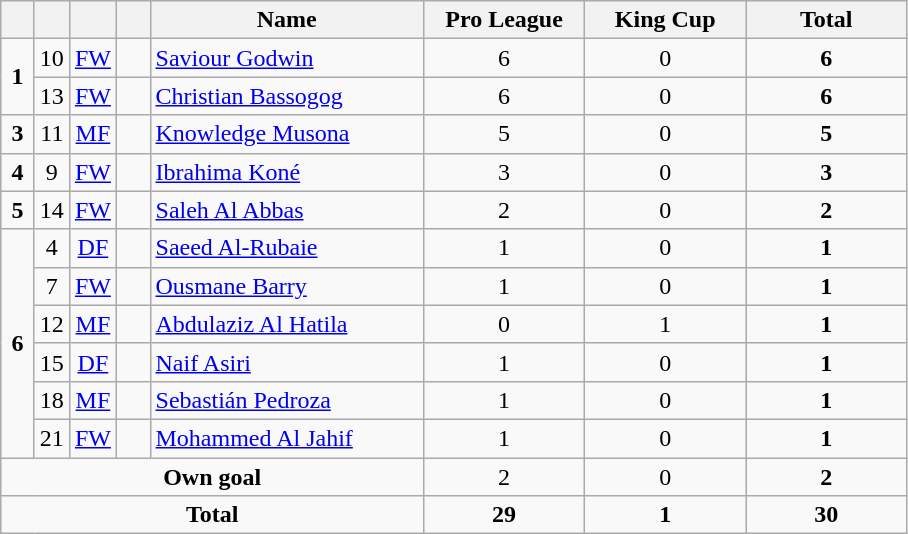<table class="wikitable" style="text-align:center">
<tr>
<th width=15></th>
<th width=15></th>
<th width=15></th>
<th width=15></th>
<th width=175>Name</th>
<th width=100>Pro League</th>
<th width=100>King Cup</th>
<th width=100>Total</th>
</tr>
<tr>
<td rowspan=2><strong>1</strong></td>
<td>10</td>
<td><a href='#'>FW</a></td>
<td></td>
<td align=left><a href='#'>Saviour Godwin</a></td>
<td>6</td>
<td>0</td>
<td><strong>6</strong></td>
</tr>
<tr>
<td>13</td>
<td><a href='#'>FW</a></td>
<td></td>
<td align=left><a href='#'>Christian Bassogog</a></td>
<td>6</td>
<td>0</td>
<td><strong>6</strong></td>
</tr>
<tr>
<td><strong>3</strong></td>
<td>11</td>
<td><a href='#'>MF</a></td>
<td></td>
<td align=left><a href='#'>Knowledge Musona</a></td>
<td>5</td>
<td>0</td>
<td><strong>5</strong></td>
</tr>
<tr>
<td><strong>4</strong></td>
<td>9</td>
<td><a href='#'>FW</a></td>
<td></td>
<td align=left><a href='#'>Ibrahima Koné</a></td>
<td>3</td>
<td>0</td>
<td><strong>3</strong></td>
</tr>
<tr>
<td><strong>5</strong></td>
<td>14</td>
<td><a href='#'>FW</a></td>
<td></td>
<td align=left><a href='#'>Saleh Al Abbas</a></td>
<td>2</td>
<td>0</td>
<td><strong>2</strong></td>
</tr>
<tr>
<td rowspan=6><strong>6</strong></td>
<td>4</td>
<td><a href='#'>DF</a></td>
<td></td>
<td align=left><a href='#'>Saeed Al-Rubaie</a></td>
<td>1</td>
<td>0</td>
<td><strong>1</strong></td>
</tr>
<tr>
<td>7</td>
<td><a href='#'>FW</a></td>
<td></td>
<td align=left><a href='#'>Ousmane Barry</a></td>
<td>1</td>
<td>0</td>
<td><strong>1</strong></td>
</tr>
<tr>
<td>12</td>
<td><a href='#'>MF</a></td>
<td></td>
<td align=left><a href='#'>Abdulaziz Al Hatila</a></td>
<td>0</td>
<td>1</td>
<td><strong>1</strong></td>
</tr>
<tr>
<td>15</td>
<td><a href='#'>DF</a></td>
<td></td>
<td align=left><a href='#'>Naif Asiri</a></td>
<td>1</td>
<td>0</td>
<td><strong>1</strong></td>
</tr>
<tr>
<td>18</td>
<td><a href='#'>MF</a></td>
<td></td>
<td align=left><a href='#'>Sebastián Pedroza</a></td>
<td>1</td>
<td>0</td>
<td><strong>1</strong></td>
</tr>
<tr>
<td>21</td>
<td><a href='#'>FW</a></td>
<td></td>
<td align=left><a href='#'>Mohammed Al Jahif</a></td>
<td>1</td>
<td>0</td>
<td><strong>1</strong></td>
</tr>
<tr>
<td colspan=5><strong>Own goal</strong></td>
<td>2</td>
<td>0</td>
<td><strong>2</strong></td>
</tr>
<tr>
<td colspan=5><strong>Total</strong></td>
<td><strong>29</strong></td>
<td><strong>1</strong></td>
<td><strong>30</strong></td>
</tr>
</table>
